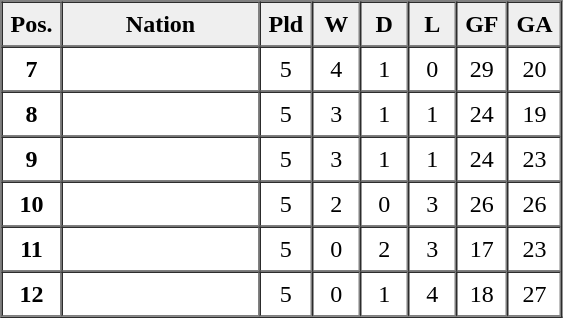<table border=1 cellpadding=5 cellspacing=0>
<tr>
<th bgcolor="#efefef" width="20">Pos.</th>
<th bgcolor="#efefef" width="120">Nation</th>
<th bgcolor="#efefef" width="20">Pld</th>
<th bgcolor="#efefef" width="20">W</th>
<th bgcolor="#efefef" width="20">D</th>
<th bgcolor="#efefef" width="20">L</th>
<th bgcolor="#efefef" width="20">GF</th>
<th bgcolor="#efefef" width="20">GA</th>
</tr>
<tr align=center>
<th>7</th>
<td align=left></td>
<td>5</td>
<td>4</td>
<td>1</td>
<td>0</td>
<td>29</td>
<td>20</td>
</tr>
<tr align=center>
<th>8</th>
<td align=left></td>
<td>5</td>
<td>3</td>
<td>1</td>
<td>1</td>
<td>24</td>
<td>19</td>
</tr>
<tr align=center>
<th>9</th>
<td align=left></td>
<td>5</td>
<td>3</td>
<td>1</td>
<td>1</td>
<td>24</td>
<td>23</td>
</tr>
<tr align=center>
<th>10</th>
<td align=left></td>
<td>5</td>
<td>2</td>
<td>0</td>
<td>3</td>
<td>26</td>
<td>26</td>
</tr>
<tr align=center>
<th>11</th>
<td align=left></td>
<td>5</td>
<td>0</td>
<td>2</td>
<td>3</td>
<td>17</td>
<td>23</td>
</tr>
<tr align=center>
<th>12</th>
<td align=left></td>
<td>5</td>
<td>0</td>
<td>1</td>
<td>4</td>
<td>18</td>
<td>27</td>
</tr>
</table>
